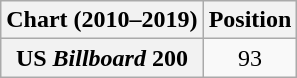<table class="wikitable plainrowheaders" style="text-align:center">
<tr>
<th scope="col">Chart (2010–2019)</th>
<th scope="col">Position</th>
</tr>
<tr>
<th scope="row">US <em>Billboard</em> 200</th>
<td>93</td>
</tr>
</table>
